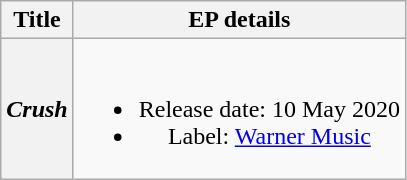<table class="wikitable plainrowheaders" style="text-align:center;">
<tr>
<th scope="col" rowspan="1">Title</th>
<th scope="col" rowspan="1">EP details</th>
</tr>
<tr>
<th scope="row"><em>Crush</em></th>
<td><br><ul><li>Release date: 10 May 2020</li><li>Label: <a href='#'>Warner Music</a></li></ul></td>
</tr>
</table>
